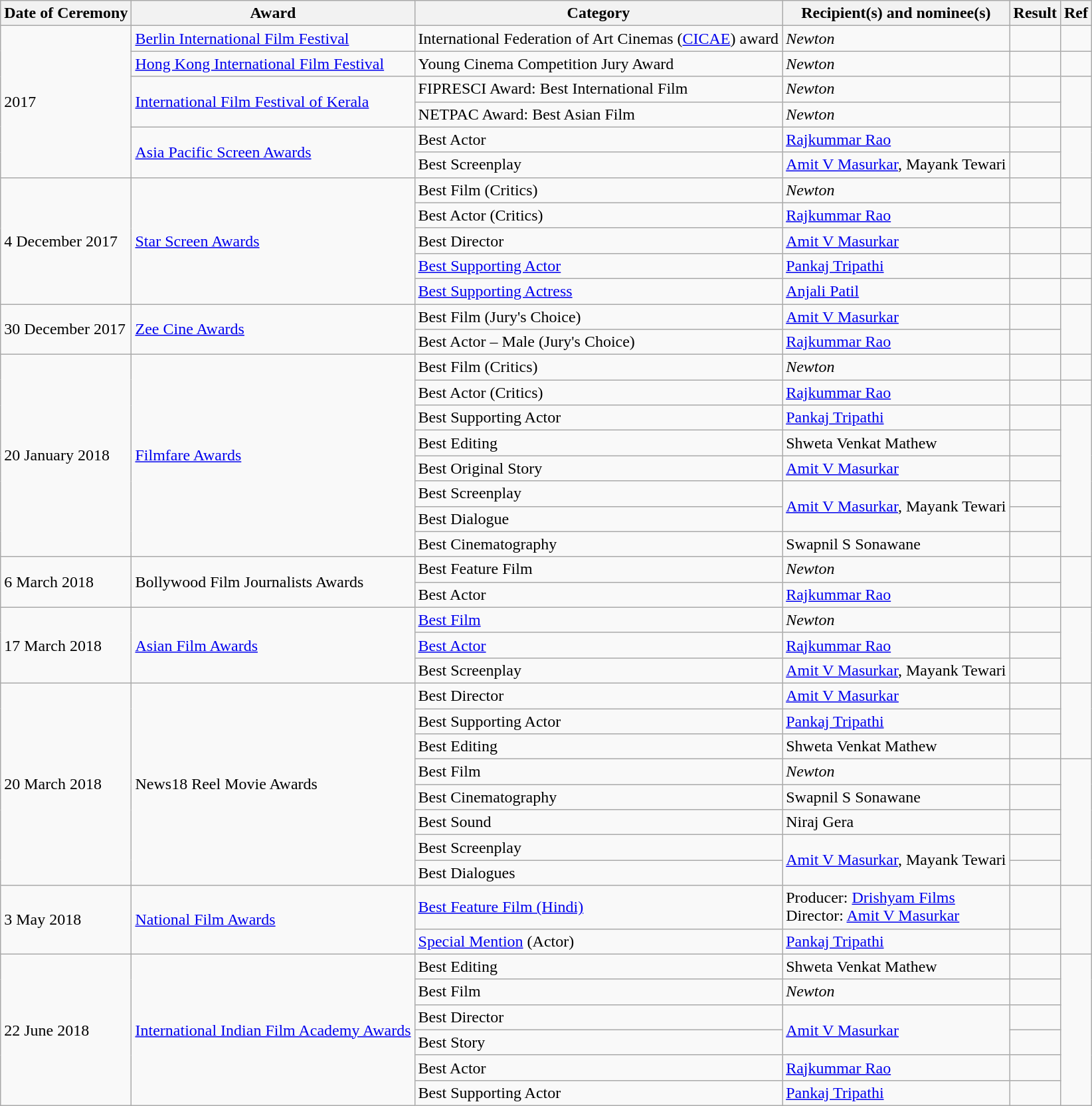<table class="wikitable sortable">
<tr>
<th>Date of Ceremony</th>
<th>Award</th>
<th>Category</th>
<th>Recipient(s) and nominee(s)</th>
<th>Result</th>
<th>Ref</th>
</tr>
<tr>
<td rowspan="6">2017</td>
<td><a href='#'>Berlin International Film Festival</a></td>
<td>International Federation of Art Cinemas (<a href='#'>CICAE</a>) award</td>
<td><em>Newton</em></td>
<td></td>
<td></td>
</tr>
<tr>
<td><a href='#'>Hong Kong International Film Festival</a></td>
<td>Young Cinema Competition Jury Award</td>
<td><em>Newton</em></td>
<td></td>
<td></td>
</tr>
<tr>
<td rowspan="2"><a href='#'>International Film Festival of Kerala</a></td>
<td>FIPRESCI Award: Best International Film</td>
<td><em>Newton</em></td>
<td></td>
<td rowspan="2"></td>
</tr>
<tr>
<td>NETPAC Award: Best Asian Film</td>
<td><em>Newton</em></td>
<td></td>
</tr>
<tr>
<td rowspan="2"><a href='#'>Asia Pacific Screen Awards</a></td>
<td>Best Actor</td>
<td><a href='#'>Rajkummar Rao</a></td>
<td></td>
<td rowspan="2"></td>
</tr>
<tr>
<td>Best Screenplay</td>
<td><a href='#'>Amit V Masurkar</a>, Mayank Tewari</td>
<td></td>
</tr>
<tr>
<td rowspan="5">4 December 2017</td>
<td rowspan="5"><a href='#'>Star Screen Awards</a></td>
<td>Best Film (Critics)</td>
<td><em>Newton</em></td>
<td></td>
<td rowspan="2"></td>
</tr>
<tr>
<td>Best Actor (Critics)</td>
<td><a href='#'>Rajkummar Rao</a></td>
<td></td>
</tr>
<tr>
<td>Best Director</td>
<td><a href='#'>Amit V Masurkar</a></td>
<td></td>
<td></td>
</tr>
<tr>
<td><a href='#'>Best Supporting Actor</a></td>
<td><a href='#'>Pankaj Tripathi</a></td>
<td></td>
<td></td>
</tr>
<tr>
<td><a href='#'>Best Supporting Actress</a></td>
<td><a href='#'>Anjali Patil</a></td>
<td></td>
<td></td>
</tr>
<tr>
<td rowspan="2">30 December 2017</td>
<td rowspan="2"><a href='#'>Zee Cine Awards</a></td>
<td>Best Film (Jury's Choice)</td>
<td><a href='#'>Amit V Masurkar</a></td>
<td></td>
<td rowspan="2"></td>
</tr>
<tr>
<td>Best Actor – Male (Jury's Choice)</td>
<td><a href='#'>Rajkummar Rao</a></td>
<td></td>
</tr>
<tr>
<td rowspan="8">20 January 2018</td>
<td rowspan="8"><a href='#'>Filmfare Awards</a></td>
<td>Best Film (Critics)</td>
<td><em>Newton</em></td>
<td></td>
<td></td>
</tr>
<tr>
<td>Best Actor (Critics)</td>
<td><a href='#'>Rajkummar Rao</a></td>
<td></td>
<td></td>
</tr>
<tr>
<td>Best Supporting Actor</td>
<td><a href='#'>Pankaj Tripathi</a></td>
<td></td>
<td rowspan="6"></td>
</tr>
<tr>
<td>Best Editing</td>
<td>Shweta Venkat Mathew</td>
<td></td>
</tr>
<tr>
<td>Best Original Story</td>
<td><a href='#'>Amit V Masurkar</a></td>
<td></td>
</tr>
<tr>
<td>Best Screenplay</td>
<td rowspan="2"><a href='#'>Amit V Masurkar</a>, Mayank Tewari</td>
<td></td>
</tr>
<tr>
<td>Best Dialogue</td>
<td></td>
</tr>
<tr>
<td>Best Cinematography</td>
<td>Swapnil S Sonawane</td>
<td></td>
</tr>
<tr>
<td rowspan="2">6 March 2018</td>
<td rowspan="2">Bollywood Film Journalists Awards</td>
<td>Best Feature Film</td>
<td><em>Newton</em></td>
<td></td>
<td rowspan="2"></td>
</tr>
<tr>
<td>Best Actor</td>
<td><a href='#'>Rajkummar Rao</a></td>
<td></td>
</tr>
<tr>
<td rowspan="3">17 March 2018</td>
<td rowspan="3"><a href='#'>Asian Film Awards</a></td>
<td><a href='#'>Best Film</a></td>
<td><em>Newton</em></td>
<td></td>
<td rowspan="3"></td>
</tr>
<tr>
<td><a href='#'>Best Actor</a></td>
<td><a href='#'>Rajkummar Rao</a></td>
<td></td>
</tr>
<tr>
<td>Best Screenplay</td>
<td><a href='#'>Amit V Masurkar</a>, Mayank Tewari</td>
<td></td>
</tr>
<tr>
<td rowspan="8">20 March 2018</td>
<td rowspan="8">News18 Reel Movie Awards</td>
<td>Best Director</td>
<td><a href='#'>Amit V Masurkar</a></td>
<td></td>
<td rowspan="3"></td>
</tr>
<tr>
<td>Best Supporting Actor</td>
<td><a href='#'>Pankaj Tripathi</a></td>
<td></td>
</tr>
<tr>
<td>Best Editing</td>
<td>Shweta Venkat Mathew</td>
<td></td>
</tr>
<tr>
<td>Best Film</td>
<td><em>Newton</em></td>
<td></td>
<td rowspan="5"></td>
</tr>
<tr>
<td>Best Cinematography</td>
<td>Swapnil S Sonawane</td>
<td></td>
</tr>
<tr>
<td>Best Sound</td>
<td>Niraj Gera</td>
<td></td>
</tr>
<tr>
<td>Best Screenplay</td>
<td rowspan="2"><a href='#'>Amit V Masurkar</a>, Mayank Tewari</td>
<td></td>
</tr>
<tr>
<td>Best Dialogues</td>
<td></td>
</tr>
<tr>
<td rowspan="2">3 May 2018</td>
<td rowspan="2"><a href='#'>National Film Awards</a></td>
<td><a href='#'>Best Feature Film (Hindi)</a></td>
<td>Producer: <a href='#'>Drishyam Films</a><br>Director: <a href='#'>Amit V Masurkar</a></td>
<td></td>
<td rowspan="2"></td>
</tr>
<tr>
<td><a href='#'>Special Mention</a> (Actor)</td>
<td><a href='#'>Pankaj Tripathi</a></td>
<td></td>
</tr>
<tr>
<td rowspan="6">22 June 2018</td>
<td rowspan="6"><a href='#'>International Indian Film Academy Awards</a></td>
<td>Best Editing</td>
<td>Shweta Venkat Mathew</td>
<td></td>
<td rowspan="6"></td>
</tr>
<tr>
<td>Best Film</td>
<td><em>Newton</em></td>
<td></td>
</tr>
<tr>
<td>Best Director</td>
<td rowspan="2"><a href='#'>Amit V Masurkar</a></td>
<td></td>
</tr>
<tr>
<td>Best Story</td>
<td></td>
</tr>
<tr>
<td>Best Actor</td>
<td><a href='#'>Rajkummar Rao</a></td>
<td></td>
</tr>
<tr>
<td>Best Supporting Actor</td>
<td><a href='#'>Pankaj Tripathi</a></td>
<td></td>
</tr>
</table>
